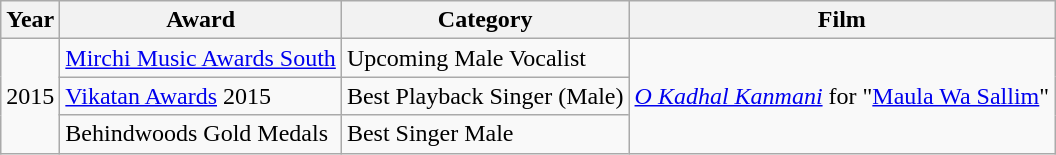<table class="wikitable">
<tr>
<th>Year</th>
<th>Award</th>
<th>Category</th>
<th>Film</th>
</tr>
<tr>
<td rowspan="3">2015</td>
<td><a href='#'>Mirchi Music Awards South</a></td>
<td>Upcoming Male Vocalist</td>
<td rowspan="3"><em><a href='#'>O Kadhal Kanmani</a></em>  for "<a href='#'>Maula Wa Sallim</a>"</td>
</tr>
<tr>
<td><a href='#'>Vikatan Awards</a> 2015 </td>
<td>Best Playback Singer (Male)</td>
</tr>
<tr>
<td>Behindwoods Gold Medals</td>
<td>Best Singer Male</td>
</tr>
</table>
